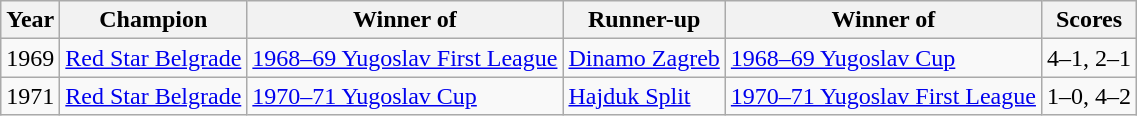<table class="wikitable">
<tr>
<th>Year</th>
<th>Champion</th>
<th>Winner of</th>
<th>Runner-up</th>
<th>Winner of</th>
<th>Scores</th>
</tr>
<tr>
<td>1969</td>
<td><a href='#'>Red Star Belgrade</a></td>
<td><a href='#'>1968–69 Yugoslav First League</a></td>
<td><a href='#'>Dinamo Zagreb</a></td>
<td><a href='#'>1968–69 Yugoslav Cup</a></td>
<td align="center">4–1, 2–1</td>
</tr>
<tr>
<td>1971</td>
<td><a href='#'>Red Star Belgrade</a></td>
<td><a href='#'>1970–71 Yugoslav Cup</a></td>
<td><a href='#'>Hajduk Split</a></td>
<td><a href='#'>1970–71 Yugoslav First League</a></td>
<td align="center">1–0, 4–2</td>
</tr>
</table>
